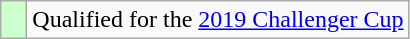<table class="wikitable" style="text-align:left">
<tr>
<td width=10px bgcolor=#ccffcc></td>
<td>Qualified for the <a href='#'>2019 Challenger Cup</a></td>
</tr>
</table>
